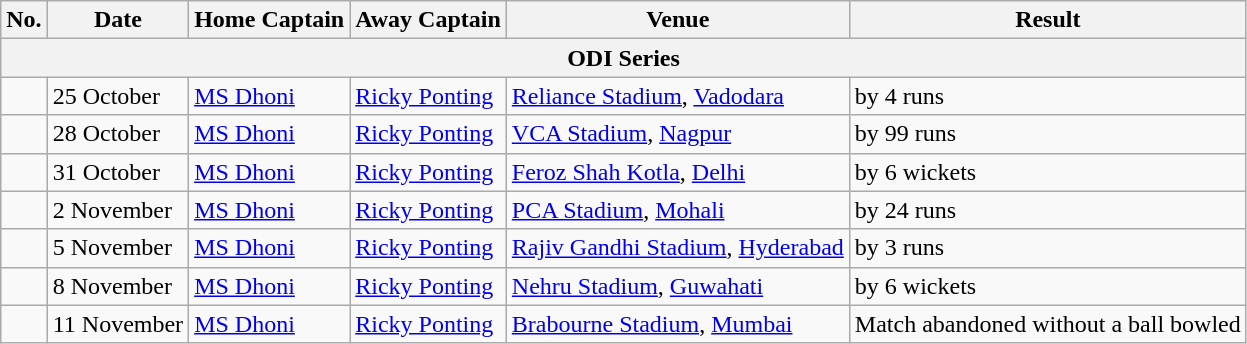<table class="wikitable">
<tr>
<th>No.</th>
<th>Date</th>
<th>Home Captain</th>
<th>Away Captain</th>
<th>Venue</th>
<th>Result</th>
</tr>
<tr>
<th colspan="9">ODI Series</th>
</tr>
<tr>
<td></td>
<td>25 October</td>
<td><a href='#'>MS Dhoni</a></td>
<td><a href='#'>Ricky Ponting</a></td>
<td><a href='#'>Reliance Stadium</a>, <a href='#'>Vadodara</a></td>
<td> by 4 runs</td>
</tr>
<tr>
<td></td>
<td>28 October</td>
<td><a href='#'>MS Dhoni</a></td>
<td><a href='#'>Ricky Ponting</a></td>
<td><a href='#'>VCA Stadium</a>, <a href='#'>Nagpur</a></td>
<td> by 99 runs</td>
</tr>
<tr>
<td></td>
<td>31 October</td>
<td><a href='#'>MS Dhoni</a></td>
<td><a href='#'>Ricky Ponting</a></td>
<td><a href='#'>Feroz Shah Kotla</a>, <a href='#'>Delhi</a></td>
<td> by 6 wickets</td>
</tr>
<tr>
<td></td>
<td>2 November</td>
<td><a href='#'>MS Dhoni</a></td>
<td><a href='#'>Ricky Ponting</a></td>
<td><a href='#'>PCA Stadium</a>, <a href='#'>Mohali</a></td>
<td> by 24 runs</td>
</tr>
<tr>
<td></td>
<td>5 November</td>
<td><a href='#'>MS Dhoni</a></td>
<td><a href='#'>Ricky Ponting</a></td>
<td><a href='#'>Rajiv Gandhi Stadium</a>, <a href='#'>Hyderabad</a></td>
<td> by 3 runs</td>
</tr>
<tr>
<td></td>
<td>8 November</td>
<td><a href='#'>MS Dhoni</a></td>
<td><a href='#'>Ricky Ponting</a></td>
<td><a href='#'>Nehru Stadium</a>, <a href='#'>Guwahati</a></td>
<td> by 6 wickets</td>
</tr>
<tr>
<td></td>
<td>11 November</td>
<td><a href='#'>MS Dhoni</a></td>
<td><a href='#'>Ricky Ponting</a></td>
<td><a href='#'>Brabourne Stadium</a>, <a href='#'>Mumbai</a></td>
<td>Match abandoned without a ball bowled</td>
</tr>
</table>
